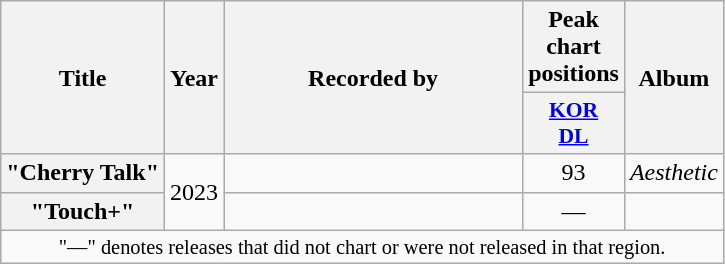<table class="wikitable plainrowheaders" style="text-align:center">
<tr>
<th scope="col" rowspan="2">Title</th>
<th scope="col" rowspan="2">Year</th>
<th scope="col" rowspan="2" style="width:12em">Recorded by</th>
<th scope="col">Peak chart positions</th>
<th scope="col" rowspan="2">Album</th>
</tr>
<tr>
<th scope="col" style="font-size:90%; width:3em"><a href='#'>KOR<br>DL</a><br></th>
</tr>
<tr>
<th scope="row">"Cherry Talk"</th>
<td rowspan="2">2023</td>
<td style="text-align:left"></td>
<td>93</td>
<td><em>Aesthetic</em></td>
</tr>
<tr>
<th scope="row">"Touch+"</th>
<td style="text-align:left"></td>
<td>—</td>
<td></td>
</tr>
<tr>
<td colspan="5" style="font-size:85%">"—" denotes releases that did not chart or were not released in that region.</td>
</tr>
</table>
